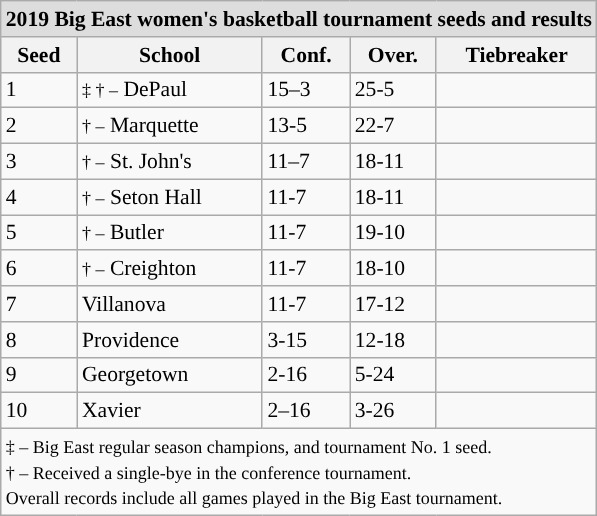<table class="wikitable" style="white-space:nowrap; font-size:90%;">
<tr>
<td colspan="10" style="text-align:center; background:#DDDDDD; font:#000000"><strong>2019 Big East women's basketball tournament seeds and results</strong></td>
</tr>
<tr bgcolor="#efefef">
<th>Seed</th>
<th>School</th>
<th>Conf.</th>
<th>Over.</th>
<th>Tiebreaker</th>
</tr>
<tr>
<td>1</td>
<td><small>‡ † –</small>  DePaul</td>
<td>15–3</td>
<td>25-5</td>
<td></td>
</tr>
<tr>
<td>2</td>
<td><small>† –</small>  Marquette</td>
<td>13-5</td>
<td>22-7</td>
<td></td>
</tr>
<tr>
<td>3</td>
<td><small>† –</small>  St. John's</td>
<td>11–7</td>
<td>18-11</td>
<td></td>
</tr>
<tr>
<td>4</td>
<td><small>† –</small>  Seton Hall</td>
<td>11-7</td>
<td>18-11</td>
<td></td>
</tr>
<tr>
<td>5</td>
<td><small>† –</small>  Butler</td>
<td>11-7</td>
<td>19-10</td>
<td></td>
</tr>
<tr>
<td>6</td>
<td><small>† –</small>  Creighton</td>
<td>11-7</td>
<td>18-10</td>
<td></td>
</tr>
<tr>
<td>7</td>
<td>Villanova</td>
<td>11-7</td>
<td>17-12</td>
<td></td>
</tr>
<tr>
<td>8</td>
<td>Providence</td>
<td>3-15</td>
<td>12-18</td>
<td></td>
</tr>
<tr>
<td>9</td>
<td>Georgetown</td>
<td>2-16</td>
<td>5-24</td>
<td></td>
</tr>
<tr>
<td>10</td>
<td>Xavier</td>
<td>2–16</td>
<td>3-26</td>
<td></td>
</tr>
<tr>
<td colspan="10" style="text-align:left;"><small>‡ – Big East regular season champions, and tournament No. 1 seed.<br>† – Received a single-bye in the conference tournament.<br>Overall records include all games played in the Big East tournament.</small></td>
</tr>
</table>
